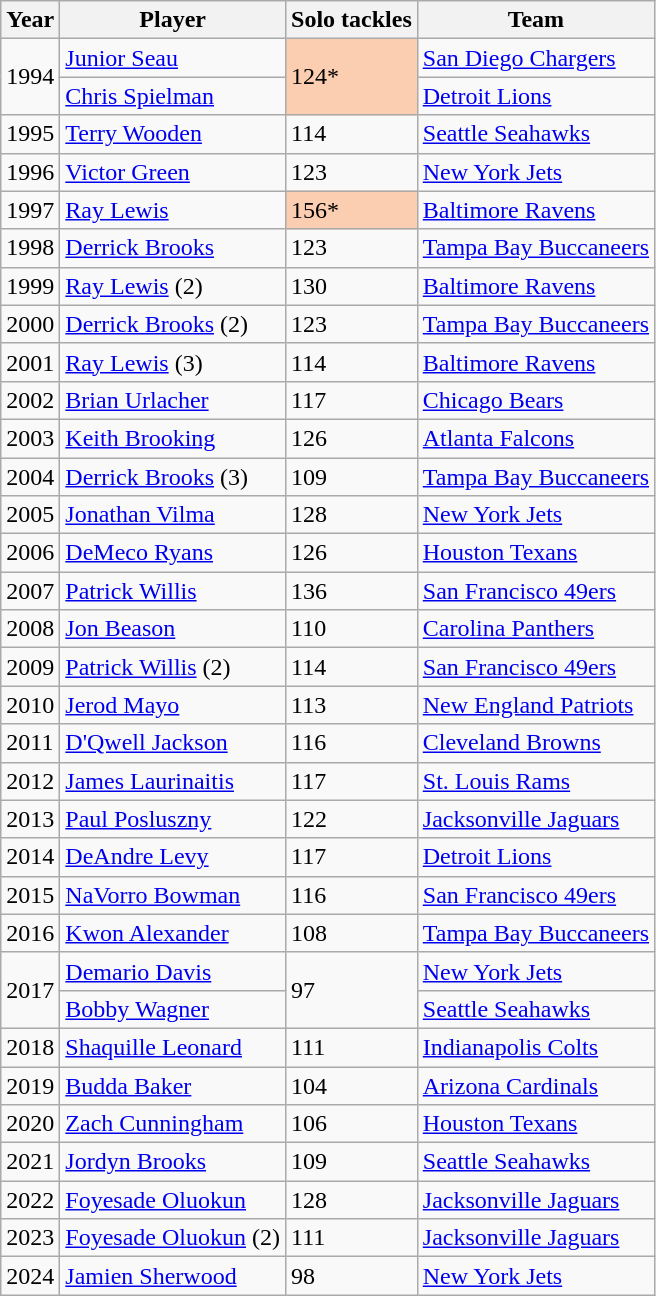<table class="wikitable sortable">
<tr>
<th>Year</th>
<th>Player</th>
<th>Solo tackles</th>
<th>Team</th>
</tr>
<tr>
<td rowspan=2>1994</td>
<td><a href='#'>Junior Seau</a></td>
<td rowspan=2 style="background-color:#FBCEB1">124*</td>
<td><a href='#'>San Diego Chargers</a></td>
</tr>
<tr>
<td><a href='#'>Chris Spielman</a></td>
<td><a href='#'>Detroit Lions</a></td>
</tr>
<tr>
<td>1995</td>
<td><a href='#'>Terry Wooden</a></td>
<td>114</td>
<td><a href='#'>Seattle Seahawks</a></td>
</tr>
<tr>
<td>1996</td>
<td><a href='#'>Victor Green</a></td>
<td>123</td>
<td><a href='#'>New York Jets</a></td>
</tr>
<tr>
<td>1997</td>
<td><a href='#'>Ray Lewis</a></td>
<td style="background-color:#FBCEB1">156*</td>
<td><a href='#'>Baltimore Ravens</a></td>
</tr>
<tr>
<td>1998</td>
<td><a href='#'>Derrick Brooks</a></td>
<td>123</td>
<td><a href='#'>Tampa Bay Buccaneers</a></td>
</tr>
<tr>
<td>1999</td>
<td><a href='#'>Ray Lewis</a> (2)</td>
<td>130</td>
<td><a href='#'>Baltimore Ravens</a></td>
</tr>
<tr>
<td>2000</td>
<td><a href='#'>Derrick Brooks</a> (2)</td>
<td>123</td>
<td><a href='#'>Tampa Bay Buccaneers</a></td>
</tr>
<tr>
<td>2001</td>
<td><a href='#'>Ray Lewis</a> (3)</td>
<td>114</td>
<td><a href='#'>Baltimore Ravens</a></td>
</tr>
<tr>
<td>2002</td>
<td><a href='#'>Brian Urlacher</a></td>
<td>117</td>
<td><a href='#'>Chicago Bears</a></td>
</tr>
<tr>
<td>2003</td>
<td><a href='#'>Keith Brooking</a></td>
<td>126</td>
<td><a href='#'>Atlanta Falcons</a></td>
</tr>
<tr>
<td>2004</td>
<td><a href='#'>Derrick Brooks</a> (3)</td>
<td>109</td>
<td><a href='#'>Tampa Bay Buccaneers</a></td>
</tr>
<tr>
<td>2005</td>
<td><a href='#'>Jonathan Vilma</a></td>
<td>128</td>
<td><a href='#'>New York Jets</a></td>
</tr>
<tr>
<td>2006</td>
<td><a href='#'>DeMeco Ryans</a></td>
<td>126</td>
<td><a href='#'>Houston Texans</a></td>
</tr>
<tr>
<td>2007</td>
<td><a href='#'>Patrick Willis</a></td>
<td>136</td>
<td><a href='#'>San Francisco 49ers</a></td>
</tr>
<tr>
<td>2008</td>
<td><a href='#'>Jon Beason</a></td>
<td>110</td>
<td><a href='#'>Carolina Panthers</a></td>
</tr>
<tr>
<td>2009</td>
<td><a href='#'>Patrick Willis</a> (2)</td>
<td>114</td>
<td><a href='#'>San Francisco 49ers</a></td>
</tr>
<tr>
<td>2010</td>
<td><a href='#'>Jerod Mayo</a></td>
<td>113</td>
<td><a href='#'>New England Patriots</a></td>
</tr>
<tr>
<td>2011</td>
<td><a href='#'>D'Qwell Jackson</a></td>
<td>116</td>
<td><a href='#'>Cleveland Browns</a></td>
</tr>
<tr>
<td>2012</td>
<td><a href='#'>James Laurinaitis</a></td>
<td>117</td>
<td><a href='#'>St. Louis Rams</a></td>
</tr>
<tr>
<td>2013</td>
<td><a href='#'>Paul Posluszny</a></td>
<td>122</td>
<td><a href='#'>Jacksonville Jaguars</a></td>
</tr>
<tr>
<td>2014</td>
<td><a href='#'>DeAndre Levy</a></td>
<td>117</td>
<td><a href='#'>Detroit Lions</a></td>
</tr>
<tr>
<td>2015</td>
<td><a href='#'>NaVorro Bowman</a></td>
<td>116</td>
<td><a href='#'>San Francisco 49ers</a></td>
</tr>
<tr>
<td>2016</td>
<td><a href='#'>Kwon Alexander</a></td>
<td>108</td>
<td><a href='#'>Tampa Bay Buccaneers</a></td>
</tr>
<tr>
<td rowspan=2>2017</td>
<td><a href='#'>Demario Davis</a></td>
<td rowspan=2>97</td>
<td><a href='#'>New York Jets</a></td>
</tr>
<tr>
<td><a href='#'>Bobby Wagner</a></td>
<td><a href='#'>Seattle Seahawks</a></td>
</tr>
<tr>
<td>2018</td>
<td><a href='#'>Shaquille Leonard</a></td>
<td>111</td>
<td><a href='#'>Indianapolis Colts</a></td>
</tr>
<tr>
<td>2019</td>
<td><a href='#'>Budda Baker</a></td>
<td>104</td>
<td><a href='#'>Arizona Cardinals</a></td>
</tr>
<tr>
<td>2020</td>
<td><a href='#'>Zach Cunningham</a></td>
<td>106</td>
<td><a href='#'>Houston Texans</a></td>
</tr>
<tr>
<td>2021</td>
<td><a href='#'>Jordyn Brooks</a></td>
<td>109</td>
<td><a href='#'>Seattle Seahawks</a></td>
</tr>
<tr>
<td>2022</td>
<td><a href='#'>Foyesade Oluokun</a></td>
<td>128</td>
<td><a href='#'>Jacksonville Jaguars</a></td>
</tr>
<tr>
<td>2023</td>
<td><a href='#'>Foyesade Oluokun</a> (2)</td>
<td>111</td>
<td><a href='#'>Jacksonville Jaguars</a></td>
</tr>
<tr>
<td>2024</td>
<td><a href='#'>Jamien Sherwood</a></td>
<td>98</td>
<td><a href='#'>New York Jets</a></td>
</tr>
</table>
